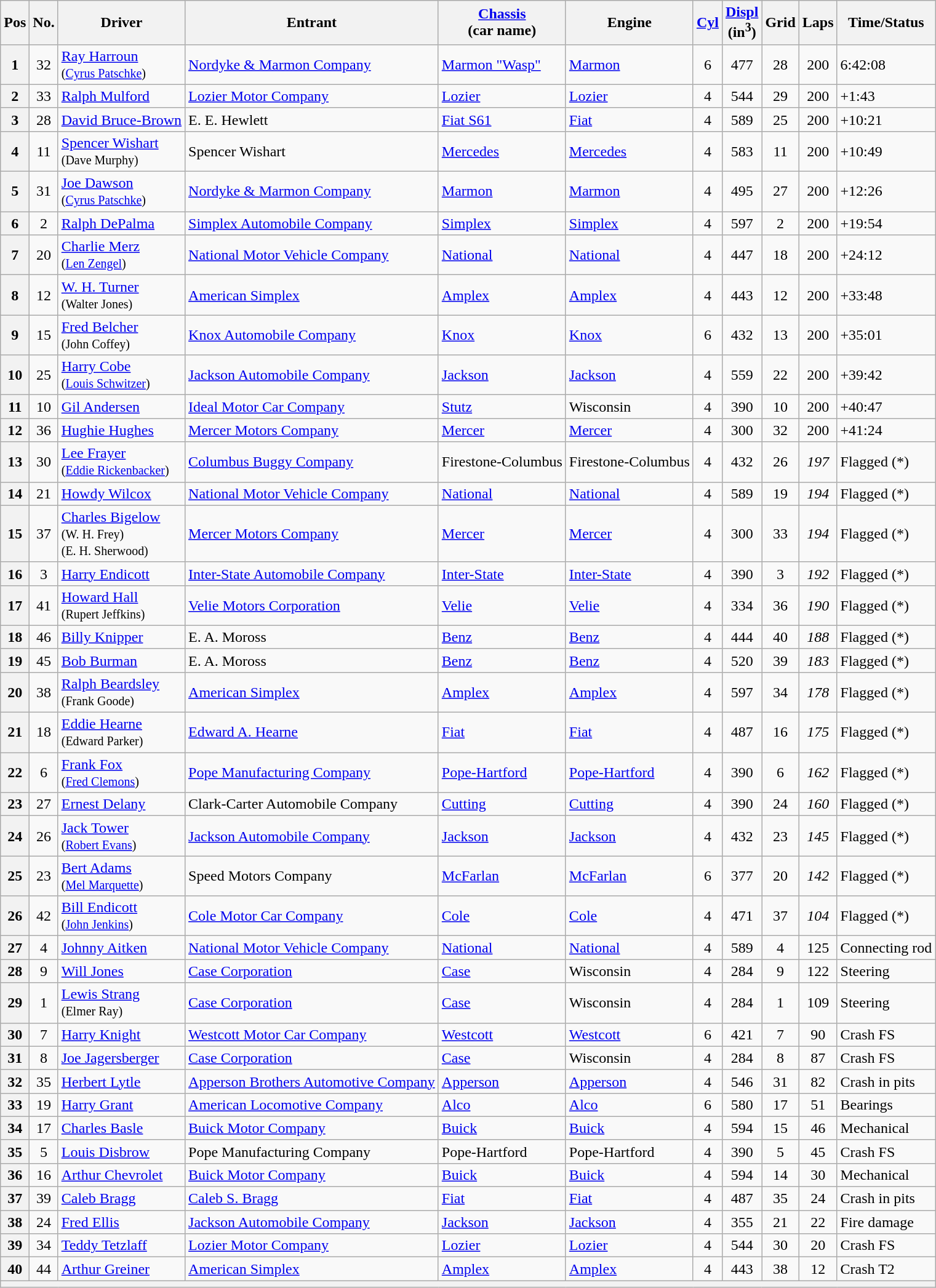<table class="wikitable">
<tr>
<th>Pos</th>
<th>No.</th>
<th>Driver</th>
<th>Entrant</th>
<th><a href='#'>Chassis</a><br>(car name)</th>
<th>Engine</th>
<th><a href='#'>Cyl</a></th>
<th><a href='#'>Displ</a><br>(in<sup>3</sup>)</th>
<th>Grid</th>
<th>Laps</th>
<th>Time/Status</th>
</tr>
<tr>
<th>1</th>
<td align=center>32</td>
<td> <a href='#'>Ray Harroun</a> <strong></strong><br><small>(<a href='#'>Cyrus Patschke</a>)</small></td>
<td><a href='#'>Nordyke & Marmon Company</a></td>
<td><a href='#'>Marmon "Wasp"</a></td>
<td><a href='#'>Marmon</a></td>
<td align=center>6</td>
<td align=center>477</td>
<td align=center>28</td>
<td align=center>200</td>
<td>6:42:08</td>
</tr>
<tr>
<th>2</th>
<td align=center>33</td>
<td> <a href='#'>Ralph Mulford</a> <strong></strong></td>
<td><a href='#'>Lozier Motor Company</a></td>
<td><a href='#'>Lozier</a></td>
<td><a href='#'>Lozier</a></td>
<td align=center>4</td>
<td align=center>544</td>
<td align=center>29</td>
<td align=center>200</td>
<td>+1:43</td>
</tr>
<tr>
<th>3</th>
<td align=center>28</td>
<td> <a href='#'>David Bruce-Brown</a> <strong></strong></td>
<td>E. E. Hewlett</td>
<td><a href='#'>Fiat S61</a></td>
<td><a href='#'>Fiat</a></td>
<td align=center>4</td>
<td align=center>589</td>
<td align=center>25</td>
<td align=center>200</td>
<td>+10:21</td>
</tr>
<tr>
<th>4</th>
<td align=center>11</td>
<td> <a href='#'>Spencer Wishart</a> <strong></strong><br><small>(Dave Murphy)</small></td>
<td>Spencer Wishart</td>
<td><a href='#'>Mercedes</a></td>
<td><a href='#'>Mercedes</a></td>
<td align=center>4</td>
<td align=center>583</td>
<td align=center>11</td>
<td align=center>200</td>
<td>+10:49</td>
</tr>
<tr>
<th>5</th>
<td align=center>31</td>
<td> <a href='#'>Joe Dawson</a> <strong></strong><br><small>(<a href='#'>Cyrus Patschke</a>)</small></td>
<td><a href='#'>Nordyke & Marmon Company</a></td>
<td><a href='#'>Marmon</a></td>
<td><a href='#'>Marmon</a></td>
<td align=center>4</td>
<td align=center>495</td>
<td align=center>27</td>
<td align=center>200</td>
<td>+12:26</td>
</tr>
<tr>
<th>6</th>
<td align=center>2</td>
<td> <a href='#'>Ralph DePalma</a> <strong></strong></td>
<td><a href='#'>Simplex Automobile Company</a></td>
<td><a href='#'>Simplex</a></td>
<td><a href='#'>Simplex</a></td>
<td align=center>4</td>
<td align=center>597</td>
<td align=center>2</td>
<td align=center>200</td>
<td>+19:54</td>
</tr>
<tr>
<th>7</th>
<td align=center>20</td>
<td> <a href='#'>Charlie Merz</a> <strong></strong><br><small>(<a href='#'>Len Zengel</a>)</small></td>
<td><a href='#'>National Motor Vehicle Company</a></td>
<td><a href='#'>National</a></td>
<td><a href='#'>National</a></td>
<td align=center>4</td>
<td align=center>447</td>
<td align=center>18</td>
<td align=center>200</td>
<td>+24:12</td>
</tr>
<tr>
<th>8</th>
<td align=center>12</td>
<td> <a href='#'>W. H. Turner</a> <strong></strong><br><small>(Walter Jones)</small></td>
<td><a href='#'>American Simplex</a></td>
<td><a href='#'>Amplex</a></td>
<td><a href='#'>Amplex</a></td>
<td align=center>4</td>
<td align=center>443</td>
<td align=center>12</td>
<td align=center>200</td>
<td>+33:48</td>
</tr>
<tr>
<th>9</th>
<td align=center>15</td>
<td> <a href='#'>Fred Belcher</a> <strong></strong><br><small>(John Coffey)</small></td>
<td><a href='#'>Knox Automobile Company</a></td>
<td><a href='#'>Knox</a></td>
<td><a href='#'>Knox</a></td>
<td align=center>6</td>
<td align=center>432</td>
<td align=center>13</td>
<td align=center>200</td>
<td>+35:01</td>
</tr>
<tr>
<th>10</th>
<td align=center>25</td>
<td> <a href='#'>Harry Cobe</a> <strong></strong><br><small>(<a href='#'>Louis Schwitzer</a>)</small></td>
<td><a href='#'>Jackson Automobile Company</a></td>
<td><a href='#'>Jackson</a></td>
<td><a href='#'>Jackson</a></td>
<td align=center>4</td>
<td align=center>559</td>
<td align=center>22</td>
<td align=center>200</td>
<td>+39:42</td>
</tr>
<tr>
<th>11</th>
<td align=center>10</td>
<td> <a href='#'>Gil Andersen</a> <strong></strong></td>
<td><a href='#'>Ideal Motor Car Company</a></td>
<td><a href='#'>Stutz</a></td>
<td>Wisconsin</td>
<td align=center>4</td>
<td align=center>390</td>
<td align=center>10</td>
<td align=center>200</td>
<td>+40:47</td>
</tr>
<tr>
<th>12</th>
<td align=center>36</td>
<td> <a href='#'>Hughie Hughes</a> <strong></strong></td>
<td><a href='#'>Mercer Motors Company</a></td>
<td><a href='#'>Mercer</a></td>
<td><a href='#'>Mercer</a></td>
<td align=center>4</td>
<td align=center>300</td>
<td align=center>32</td>
<td align=center>200</td>
<td>+41:24</td>
</tr>
<tr>
<th>13</th>
<td align=center>30</td>
<td> <a href='#'>Lee Frayer</a> <strong></strong><br><small>(<a href='#'>Eddie Rickenbacker</a>)</small></td>
<td><a href='#'>Columbus Buggy Company</a></td>
<td>Firestone-Columbus</td>
<td>Firestone-Columbus</td>
<td align=center>4</td>
<td align=center>432</td>
<td align=center>26</td>
<td align=center><em>197</em></td>
<td>Flagged (*)</td>
</tr>
<tr>
<th>14</th>
<td align=center>21</td>
<td> <a href='#'>Howdy Wilcox</a> <strong></strong></td>
<td><a href='#'>National Motor Vehicle Company</a></td>
<td><a href='#'>National</a></td>
<td><a href='#'>National</a></td>
<td align=center>4</td>
<td align=center>589</td>
<td align=center>19</td>
<td align=center><em>194</em></td>
<td>Flagged (*)</td>
</tr>
<tr>
<th>15</th>
<td align=center>37</td>
<td> <a href='#'>Charles Bigelow</a> <strong></strong><br><small>(W. H. Frey)</small><br><small>(E. H. Sherwood)</small></td>
<td><a href='#'>Mercer Motors Company</a></td>
<td><a href='#'>Mercer</a></td>
<td><a href='#'>Mercer</a></td>
<td align=center>4</td>
<td align=center>300</td>
<td align=center>33</td>
<td align=center><em>194</em></td>
<td>Flagged (*)</td>
</tr>
<tr>
<th>16</th>
<td align=center>3</td>
<td> <a href='#'>Harry Endicott</a> <strong></strong></td>
<td><a href='#'>Inter-State Automobile Company</a></td>
<td><a href='#'>Inter-State</a></td>
<td><a href='#'>Inter-State</a></td>
<td align=center>4</td>
<td align=center>390</td>
<td align=center>3</td>
<td align=center><em>192</em></td>
<td>Flagged (*)</td>
</tr>
<tr>
<th>17</th>
<td align=center>41</td>
<td> <a href='#'>Howard Hall</a> <strong></strong><br><small>(Rupert Jeffkins)</small></td>
<td><a href='#'>Velie Motors Corporation</a></td>
<td><a href='#'>Velie</a></td>
<td><a href='#'>Velie</a></td>
<td align=center>4</td>
<td align=center>334</td>
<td align=center>36</td>
<td align=center><em>190</em></td>
<td>Flagged (*)</td>
</tr>
<tr>
<th>18</th>
<td align=center>46</td>
<td> <a href='#'>Billy Knipper</a> <strong></strong></td>
<td>E. A. Moross</td>
<td><a href='#'>Benz</a></td>
<td><a href='#'>Benz</a></td>
<td align=center>4</td>
<td align=center>444</td>
<td align=center>40</td>
<td align=center><em>188</em></td>
<td>Flagged (*)</td>
</tr>
<tr>
<th>19</th>
<td align=center>45</td>
<td> <a href='#'>Bob Burman</a> <strong></strong></td>
<td>E. A. Moross</td>
<td><a href='#'>Benz</a></td>
<td><a href='#'>Benz</a></td>
<td align=center>4</td>
<td align=center>520</td>
<td align=center>39</td>
<td align=center><em>183</em></td>
<td>Flagged (*)</td>
</tr>
<tr>
<th>20</th>
<td align=center>38</td>
<td> <a href='#'>Ralph Beardsley</a> <strong></strong><br><small>(Frank Goode)</small></td>
<td><a href='#'>American Simplex</a></td>
<td><a href='#'>Amplex</a></td>
<td><a href='#'>Amplex</a></td>
<td align=center>4</td>
<td align=center>597</td>
<td align=center>34</td>
<td align=center><em>178</em></td>
<td>Flagged (*)</td>
</tr>
<tr>
<th>21</th>
<td align=center>18</td>
<td> <a href='#'>Eddie Hearne</a> <strong></strong><br><small>(Edward Parker)</small></td>
<td><a href='#'>Edward A. Hearne</a></td>
<td><a href='#'>Fiat</a></td>
<td><a href='#'>Fiat</a></td>
<td align=center>4</td>
<td align=center>487</td>
<td align=center>16</td>
<td align=center><em>175</em></td>
<td>Flagged (*)</td>
</tr>
<tr>
<th>22</th>
<td align=center>6</td>
<td> <a href='#'>Frank Fox</a> <strong></strong><br><small>(<a href='#'>Fred Clemons</a>)</small></td>
<td><a href='#'>Pope Manufacturing Company</a></td>
<td><a href='#'>Pope-Hartford</a></td>
<td><a href='#'>Pope-Hartford</a></td>
<td align=center>4</td>
<td align=center>390</td>
<td align=center>6</td>
<td align=center><em>162</em></td>
<td>Flagged (*)</td>
</tr>
<tr>
<th>23</th>
<td align=center>27</td>
<td> <a href='#'>Ernest Delany</a> <strong></strong></td>
<td>Clark-Carter Automobile Company</td>
<td><a href='#'>Cutting</a></td>
<td><a href='#'>Cutting</a></td>
<td align=center>4</td>
<td align=center>390</td>
<td align=center>24</td>
<td align=center><em>160</em></td>
<td>Flagged (*)</td>
</tr>
<tr>
<th>24</th>
<td align=center>26</td>
<td> <a href='#'>Jack Tower</a> <strong></strong><br><small>(<a href='#'>Robert Evans</a>)</small></td>
<td><a href='#'>Jackson Automobile Company</a></td>
<td><a href='#'>Jackson</a></td>
<td><a href='#'>Jackson</a></td>
<td align=center>4</td>
<td align=center>432</td>
<td align=center>23</td>
<td align=center><em>145</em></td>
<td>Flagged (*)</td>
</tr>
<tr>
<th>25</th>
<td align=center>23</td>
<td> <a href='#'>Bert Adams</a> <strong></strong><br><small>(<a href='#'>Mel Marquette</a>)</small></td>
<td>Speed Motors Company</td>
<td><a href='#'>McFarlan</a></td>
<td><a href='#'>McFarlan</a></td>
<td align=center>6</td>
<td align=center>377</td>
<td align=center>20</td>
<td align=center><em>142</em></td>
<td>Flagged (*)</td>
</tr>
<tr>
<th>26</th>
<td align=center>42</td>
<td> <a href='#'>Bill Endicott</a> <strong></strong> <br><small>(<a href='#'>John Jenkins</a>)</small></td>
<td><a href='#'>Cole Motor Car Company</a></td>
<td><a href='#'>Cole</a></td>
<td><a href='#'>Cole</a></td>
<td align=center>4</td>
<td align=center>471</td>
<td align=center>37</td>
<td align=center><em>104</em></td>
<td>Flagged (*)</td>
</tr>
<tr>
<th>27</th>
<td align=center>4</td>
<td> <a href='#'>Johnny Aitken</a> <strong></strong></td>
<td><a href='#'>National Motor Vehicle Company</a></td>
<td><a href='#'>National</a></td>
<td><a href='#'>National</a></td>
<td align=center>4</td>
<td align=center>589</td>
<td align=center>4</td>
<td align=center>125</td>
<td>Connecting rod</td>
</tr>
<tr>
<th>28</th>
<td align=center>9</td>
<td> <a href='#'>Will Jones</a> <strong></strong></td>
<td><a href='#'>Case Corporation</a></td>
<td><a href='#'>Case</a></td>
<td>Wisconsin</td>
<td align=center>4</td>
<td align=center>284</td>
<td align=center>9</td>
<td align=center>122</td>
<td>Steering</td>
</tr>
<tr>
<th>29</th>
<td align=center>1</td>
<td> <a href='#'>Lewis Strang</a> <strong></strong><br><small>(Elmer Ray)</small></td>
<td><a href='#'>Case Corporation</a></td>
<td><a href='#'>Case</a></td>
<td>Wisconsin</td>
<td align=center>4</td>
<td align=center>284</td>
<td align=center>1</td>
<td align=center>109</td>
<td>Steering</td>
</tr>
<tr>
<th>30</th>
<td align=center>7</td>
<td> <a href='#'>Harry Knight</a> <strong></strong></td>
<td><a href='#'>Westcott Motor Car Company</a></td>
<td><a href='#'>Westcott</a></td>
<td><a href='#'>Westcott</a></td>
<td align=center>6</td>
<td align=center>421</td>
<td align=center>7</td>
<td align=center>90</td>
<td>Crash FS</td>
</tr>
<tr>
<th>31</th>
<td align=center>8</td>
<td> <a href='#'>Joe Jagersberger</a> <strong></strong></td>
<td><a href='#'>Case Corporation</a></td>
<td><a href='#'>Case</a></td>
<td>Wisconsin</td>
<td align=center>4</td>
<td align=center>284</td>
<td align=center>8</td>
<td align=center>87</td>
<td>Crash FS</td>
</tr>
<tr>
<th>32</th>
<td align=center>35</td>
<td> <a href='#'>Herbert Lytle</a> <strong></strong></td>
<td><a href='#'>Apperson Brothers Automotive Company</a></td>
<td><a href='#'>Apperson</a></td>
<td><a href='#'>Apperson</a></td>
<td align=center>4</td>
<td align=center>546</td>
<td align=center>31</td>
<td align=center>82</td>
<td>Crash in pits</td>
</tr>
<tr>
<th>33</th>
<td align=center>19</td>
<td> <a href='#'>Harry Grant</a> <strong></strong></td>
<td><a href='#'>American Locomotive Company</a></td>
<td><a href='#'>Alco</a></td>
<td><a href='#'>Alco</a></td>
<td align=center>6</td>
<td align=center>580</td>
<td align=center>17</td>
<td align=center>51</td>
<td>Bearings</td>
</tr>
<tr>
<th>34</th>
<td align=center>17</td>
<td> <a href='#'>Charles Basle</a> <strong></strong></td>
<td><a href='#'>Buick Motor Company</a></td>
<td><a href='#'>Buick</a></td>
<td><a href='#'>Buick</a></td>
<td align=center>4</td>
<td align=center>594</td>
<td align=center>15</td>
<td align=center>46</td>
<td>Mechanical</td>
</tr>
<tr>
<th>35</th>
<td align=center>5</td>
<td> <a href='#'>Louis Disbrow</a> <strong></strong></td>
<td>Pope Manufacturing Company</td>
<td>Pope-Hartford</td>
<td>Pope-Hartford</td>
<td align=center>4</td>
<td align=center>390</td>
<td align=center>5</td>
<td align=center>45</td>
<td>Crash FS</td>
</tr>
<tr>
<th>36</th>
<td align=center>16</td>
<td> <a href='#'>Arthur Chevrolet</a> <strong></strong></td>
<td><a href='#'>Buick Motor Company</a></td>
<td><a href='#'>Buick</a></td>
<td><a href='#'>Buick</a></td>
<td align=center>4</td>
<td align=center>594</td>
<td align=center>14</td>
<td align=center>30</td>
<td>Mechanical</td>
</tr>
<tr>
<th>37</th>
<td align=center>39</td>
<td> <a href='#'>Caleb Bragg</a> <strong></strong></td>
<td><a href='#'>Caleb S. Bragg</a></td>
<td><a href='#'>Fiat</a></td>
<td><a href='#'>Fiat</a></td>
<td align=center>4</td>
<td align=center>487</td>
<td align=center>35</td>
<td align=center>24</td>
<td>Crash in pits</td>
</tr>
<tr>
<th>38</th>
<td align=center>24</td>
<td> <a href='#'>Fred Ellis</a> <strong></strong></td>
<td><a href='#'>Jackson Automobile Company</a></td>
<td><a href='#'>Jackson</a></td>
<td><a href='#'>Jackson</a></td>
<td align=center>4</td>
<td align=center>355</td>
<td align=center>21</td>
<td align=center>22</td>
<td>Fire damage</td>
</tr>
<tr>
<th>39</th>
<td align=center>34</td>
<td> <a href='#'>Teddy Tetzlaff</a> <strong></strong></td>
<td><a href='#'>Lozier Motor Company</a></td>
<td><a href='#'>Lozier</a></td>
<td><a href='#'>Lozier</a></td>
<td align=center>4</td>
<td align=center>544</td>
<td align=center>30</td>
<td align=center>20</td>
<td>Crash FS</td>
</tr>
<tr>
<th>40</th>
<td align=center>44</td>
<td> <a href='#'>Arthur Greiner</a> <strong></strong></td>
<td><a href='#'>American Simplex</a></td>
<td><a href='#'>Amplex</a></td>
<td><a href='#'>Amplex</a></td>
<td align=center>4</td>
<td align=center>443</td>
<td align=center>38</td>
<td align=center>12</td>
<td>Crash T2</td>
</tr>
<tr>
<th colspan="11"></th>
</tr>
</table>
